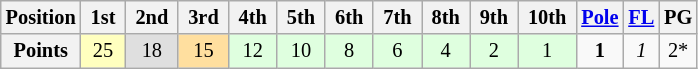<table class="wikitable" style="font-size: 85%;">
<tr>
<th>Position</th>
<th> <strong>1st</strong> </th>
<th> <strong>2nd</strong> </th>
<th> <strong>3rd</strong> </th>
<th> <strong>4th</strong> </th>
<th> <strong>5th</strong> </th>
<th> <strong>6th</strong> </th>
<th> <strong>7th</strong> </th>
<th> <strong>8th</strong> </th>
<th> <strong>9th</strong> </th>
<th> <strong>10th</strong> </th>
<th><a href='#'>Pole</a></th>
<th><a href='#'>FL</a></th>
<th>PG</th>
</tr>
<tr align="center">
<th>Points</th>
<td style="background:#FFFFBF;">25</td>
<td style="background:#DFDFDF;">18</td>
<td style="background:#FFDF9F;">15</td>
<td style="background:#DFFFDF;">12</td>
<td style="background:#DFFFDF;">10</td>
<td style="background:#DFFFDF;">8</td>
<td style="background:#DFFFDF;">6</td>
<td style="background:#DFFFDF;">4</td>
<td style="background:#DFFFDF;">2</td>
<td style="background:#DFFFDF;">1</td>
<td><strong>1</strong></td>
<td><em>1</em></td>
<td>2*</td>
</tr>
</table>
